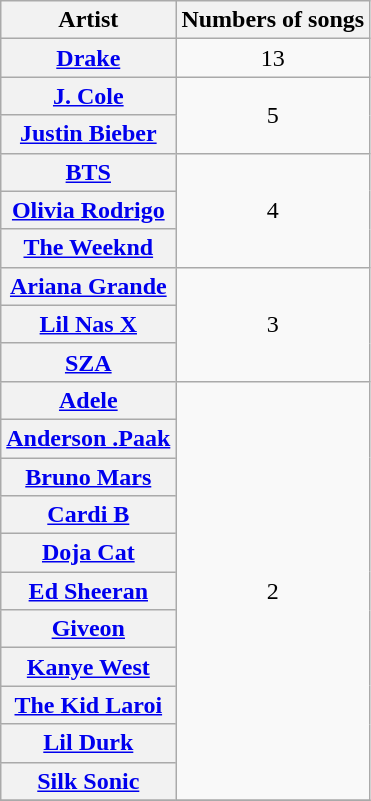<table class="wikitable sortable plainrowheaders" style="text-align:center;">
<tr>
<th scope="col">Artist</th>
<th scope="col">Numbers of songs</th>
</tr>
<tr>
<th scope="row"><a href='#'>Drake</a></th>
<td>13</td>
</tr>
<tr>
<th scope="row"><a href='#'>J. Cole</a></th>
<td rowspan=2>5</td>
</tr>
<tr>
<th scope="row"><a href='#'>Justin Bieber</a></th>
</tr>
<tr>
<th scope="row"><a href='#'>BTS</a></th>
<td rowspan="3">4</td>
</tr>
<tr>
<th scope="row"><a href='#'>Olivia Rodrigo</a></th>
</tr>
<tr>
<th scope="row"><a href='#'>The Weeknd</a></th>
</tr>
<tr>
<th scope="row"><a href='#'>Ariana Grande</a></th>
<td rowspan="3">3</td>
</tr>
<tr>
<th scope="row"><a href='#'>Lil Nas X</a></th>
</tr>
<tr>
<th scope="row"><a href='#'>SZA</a></th>
</tr>
<tr>
<th scope="row"><a href='#'>Adele</a></th>
<td rowspan="11">2</td>
</tr>
<tr>
<th scope="row"><a href='#'>Anderson .Paak</a></th>
</tr>
<tr>
<th scope="row"><a href='#'>Bruno Mars</a></th>
</tr>
<tr>
<th scope="row"><a href='#'>Cardi B</a></th>
</tr>
<tr>
<th scope="row"><a href='#'>Doja Cat</a></th>
</tr>
<tr>
<th scope="row"><a href='#'>Ed Sheeran</a></th>
</tr>
<tr>
<th scope="row"><a href='#'>Giveon</a></th>
</tr>
<tr>
<th scope="row"><a href='#'>Kanye West</a></th>
</tr>
<tr>
<th scope="row"><a href='#'>The Kid Laroi</a></th>
</tr>
<tr>
<th scope="row"><a href='#'>Lil Durk</a></th>
</tr>
<tr>
<th scope="row"><a href='#'>Silk Sonic</a></th>
</tr>
<tr>
</tr>
</table>
